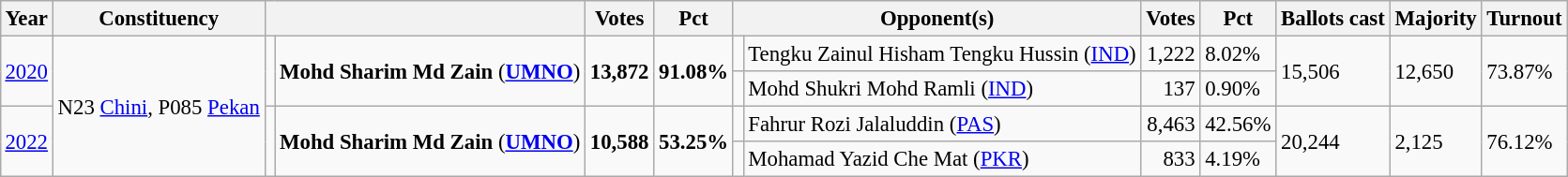<table class="wikitable" style="margin:0.5em ; font-size:95%">
<tr>
<th>Year</th>
<th>Constituency</th>
<th colspan=2></th>
<th>Votes</th>
<th>Pct</th>
<th colspan=2>Opponent(s)</th>
<th>Votes</th>
<th>Pct</th>
<th>Ballots cast</th>
<th>Majority</th>
<th>Turnout</th>
</tr>
<tr>
<td rowspan=2><a href='#'>2020</a></td>
<td rowspan=4>N23 <a href='#'>Chini</a>, P085 <a href='#'>Pekan</a></td>
<td rowspan=2 ></td>
<td rowspan=2><strong>Mohd Sharim Md Zain</strong> (<a href='#'><strong>UMNO</strong></a>)</td>
<td rowspan=2 align="right"><strong>13,872</strong></td>
<td rowspan=2><strong>91.08%</strong></td>
<td></td>
<td>Tengku Zainul Hisham Tengku Hussin (<a href='#'>IND</a>)</td>
<td align="right">1,222</td>
<td>8.02%</td>
<td rowspan=2>15,506</td>
<td rowspan=2>12,650</td>
<td rowspan=2>73.87%</td>
</tr>
<tr>
<td></td>
<td>Mohd Shukri Mohd Ramli (<a href='#'>IND</a>)</td>
<td align="right">137</td>
<td>0.90%</td>
</tr>
<tr>
<td rowspan=2><a href='#'>2022</a></td>
<td rowspan=2 ></td>
<td rowspan=2><strong>Mohd Sharim Md Zain</strong> (<a href='#'><strong>UMNO</strong></a>)</td>
<td rowspan=2 align="right"><strong>10,588</strong></td>
<td rowspan=2><strong>53.25%</strong></td>
<td></td>
<td>Fahrur Rozi Jalaluddin (<a href='#'>PAS</a>)</td>
<td align="right">8,463</td>
<td>42.56%</td>
<td rowspan=2>20,244</td>
<td rowspan=2>2,125</td>
<td rowspan=2>76.12%</td>
</tr>
<tr>
<td></td>
<td>Mohamad Yazid Che Mat (<a href='#'>PKR</a>)</td>
<td align="right">833</td>
<td>4.19%</td>
</tr>
</table>
